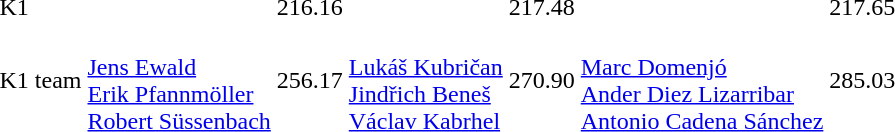<table>
<tr>
<td>K1</td>
<td></td>
<td>216.16</td>
<td></td>
<td>217.48</td>
<td></td>
<td>217.65</td>
</tr>
<tr>
<td>K1 team</td>
<td><br><a href='#'>Jens Ewald</a><br><a href='#'>Erik Pfannmöller</a><br><a href='#'>Robert Süssenbach</a></td>
<td>256.17</td>
<td><br><a href='#'>Lukáš Kubričan</a><br><a href='#'>Jindřich Beneš</a><br><a href='#'>Václav Kabrhel</a></td>
<td>270.90</td>
<td><br><a href='#'>Marc Domenjó</a><br><a href='#'>Ander Diez Lizarribar</a><br><a href='#'>Antonio Cadena Sánchez</a></td>
<td>285.03</td>
</tr>
</table>
